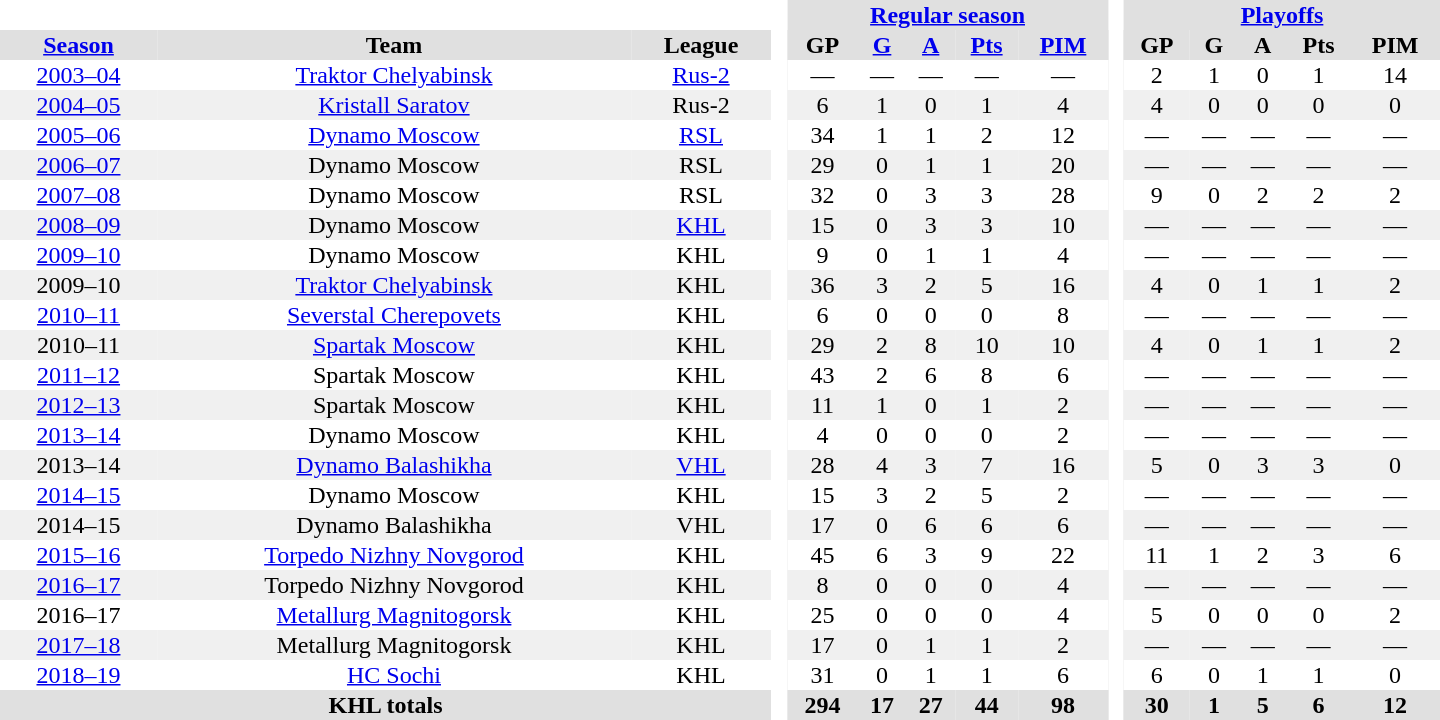<table border="0" cellpadding="1" cellspacing="0" style="text-align:center; width:60em;">
<tr style="background:#e0e0e0;">
<th colspan="3"  bgcolor="#ffffff"> </th>
<th rowspan="99" bgcolor="#ffffff"> </th>
<th colspan="5"><a href='#'>Regular season</a></th>
<th rowspan="99" bgcolor="#ffffff"> </th>
<th colspan="5"><a href='#'>Playoffs</a></th>
</tr>
<tr style="background:#e0e0e0;">
<th><a href='#'>Season</a></th>
<th>Team</th>
<th>League</th>
<th>GP</th>
<th><a href='#'>G</a></th>
<th><a href='#'>A</a></th>
<th><a href='#'>Pts</a></th>
<th><a href='#'>PIM</a></th>
<th>GP</th>
<th>G</th>
<th>A</th>
<th>Pts</th>
<th>PIM</th>
</tr>
<tr align=center>
<td><a href='#'>2003–04</a></td>
<td><a href='#'>Traktor Chelyabinsk</a></td>
<td><a href='#'>Rus-2</a></td>
<td>—</td>
<td>—</td>
<td>—</td>
<td>—</td>
<td>—</td>
<td>2</td>
<td>1</td>
<td>0</td>
<td>1</td>
<td>14</td>
</tr>
<tr align=center bgcolor="#f0f0f0">
<td><a href='#'>2004–05</a></td>
<td><a href='#'>Kristall Saratov</a></td>
<td>Rus-2</td>
<td>6</td>
<td>1</td>
<td>0</td>
<td>1</td>
<td>4</td>
<td>4</td>
<td>0</td>
<td>0</td>
<td>0</td>
<td>0</td>
</tr>
<tr align=center>
<td><a href='#'>2005–06</a></td>
<td><a href='#'>Dynamo Moscow</a></td>
<td><a href='#'>RSL</a></td>
<td>34</td>
<td>1</td>
<td>1</td>
<td>2</td>
<td>12</td>
<td>—</td>
<td>—</td>
<td>—</td>
<td>—</td>
<td>—</td>
</tr>
<tr align=center bgcolor="#f0f0f0">
<td><a href='#'>2006–07</a></td>
<td>Dynamo Moscow</td>
<td>RSL</td>
<td>29</td>
<td>0</td>
<td>1</td>
<td>1</td>
<td>20</td>
<td>—</td>
<td>—</td>
<td>—</td>
<td>—</td>
<td>—</td>
</tr>
<tr align=center>
<td><a href='#'>2007–08</a></td>
<td>Dynamo Moscow</td>
<td>RSL</td>
<td>32</td>
<td>0</td>
<td>3</td>
<td>3</td>
<td>28</td>
<td>9</td>
<td>0</td>
<td>2</td>
<td>2</td>
<td>2</td>
</tr>
<tr align=center bgcolor="#f0f0f0">
<td><a href='#'>2008–09</a></td>
<td>Dynamo Moscow</td>
<td><a href='#'>KHL</a></td>
<td>15</td>
<td>0</td>
<td>3</td>
<td>3</td>
<td>10</td>
<td>—</td>
<td>—</td>
<td>—</td>
<td>—</td>
<td>—</td>
</tr>
<tr align=center>
<td><a href='#'>2009–10</a></td>
<td>Dynamo Moscow</td>
<td>KHL</td>
<td>9</td>
<td>0</td>
<td>1</td>
<td>1</td>
<td>4</td>
<td>—</td>
<td>—</td>
<td>—</td>
<td>—</td>
<td>—</td>
</tr>
<tr align=center bgcolor="#f0f0f0">
<td>2009–10</td>
<td><a href='#'>Traktor Chelyabinsk</a></td>
<td>KHL</td>
<td>36</td>
<td>3</td>
<td>2</td>
<td>5</td>
<td>16</td>
<td>4</td>
<td>0</td>
<td>1</td>
<td>1</td>
<td>2</td>
</tr>
<tr align=center>
<td><a href='#'>2010–11</a></td>
<td><a href='#'>Severstal Cherepovets</a></td>
<td>KHL</td>
<td>6</td>
<td>0</td>
<td>0</td>
<td>0</td>
<td>8</td>
<td>—</td>
<td>—</td>
<td>—</td>
<td>—</td>
<td>—</td>
</tr>
<tr align=center bgcolor="#f0f0f0">
<td>2010–11</td>
<td><a href='#'>Spartak Moscow</a></td>
<td>KHL</td>
<td>29</td>
<td>2</td>
<td>8</td>
<td>10</td>
<td>10</td>
<td>4</td>
<td>0</td>
<td>1</td>
<td>1</td>
<td>2</td>
</tr>
<tr align=center>
<td><a href='#'>2011–12</a></td>
<td>Spartak Moscow</td>
<td>KHL</td>
<td>43</td>
<td>2</td>
<td>6</td>
<td>8</td>
<td>6</td>
<td>—</td>
<td>—</td>
<td>—</td>
<td>—</td>
<td>—</td>
</tr>
<tr align=center bgcolor="#f0f0f0">
<td><a href='#'>2012–13</a></td>
<td>Spartak Moscow</td>
<td>KHL</td>
<td>11</td>
<td>1</td>
<td>0</td>
<td>1</td>
<td>2</td>
<td>—</td>
<td>—</td>
<td>—</td>
<td>—</td>
<td>—</td>
</tr>
<tr align=center>
<td><a href='#'>2013–14</a></td>
<td>Dynamo Moscow</td>
<td>KHL</td>
<td>4</td>
<td>0</td>
<td>0</td>
<td>0</td>
<td>2</td>
<td>—</td>
<td>—</td>
<td>—</td>
<td>—</td>
<td>—</td>
</tr>
<tr align=center bgcolor="#f0f0f0">
<td>2013–14</td>
<td><a href='#'>Dynamo Balashikha</a></td>
<td><a href='#'>VHL</a></td>
<td>28</td>
<td>4</td>
<td>3</td>
<td>7</td>
<td>16</td>
<td>5</td>
<td>0</td>
<td>3</td>
<td>3</td>
<td>0</td>
</tr>
<tr align=center>
<td><a href='#'>2014–15</a></td>
<td>Dynamo Moscow</td>
<td>KHL</td>
<td>15</td>
<td>3</td>
<td>2</td>
<td>5</td>
<td>2</td>
<td>—</td>
<td>—</td>
<td>—</td>
<td>—</td>
<td>—</td>
</tr>
<tr align=center bgcolor="#f0f0f0">
<td>2014–15</td>
<td>Dynamo Balashikha</td>
<td>VHL</td>
<td>17</td>
<td>0</td>
<td>6</td>
<td>6</td>
<td>6</td>
<td>—</td>
<td>—</td>
<td>—</td>
<td>—</td>
<td>—</td>
</tr>
<tr align=center>
<td><a href='#'>2015–16</a></td>
<td><a href='#'>Torpedo Nizhny Novgorod</a></td>
<td>KHL</td>
<td>45</td>
<td>6</td>
<td>3</td>
<td>9</td>
<td>22</td>
<td>11</td>
<td>1</td>
<td>2</td>
<td>3</td>
<td>6</td>
</tr>
<tr align=center bgcolor="#f0f0f0">
<td><a href='#'>2016–17</a></td>
<td>Torpedo Nizhny Novgorod</td>
<td>KHL</td>
<td>8</td>
<td>0</td>
<td>0</td>
<td>0</td>
<td>4</td>
<td>—</td>
<td>—</td>
<td>—</td>
<td>—</td>
<td>—</td>
</tr>
<tr align=center>
<td>2016–17</td>
<td><a href='#'>Metallurg Magnitogorsk</a></td>
<td>KHL</td>
<td>25</td>
<td>0</td>
<td>0</td>
<td>0</td>
<td>4</td>
<td>5</td>
<td>0</td>
<td>0</td>
<td>0</td>
<td>2</td>
</tr>
<tr align=center bgcolor="#f0f0f0">
<td><a href='#'>2017–18</a></td>
<td>Metallurg Magnitogorsk</td>
<td>KHL</td>
<td>17</td>
<td>0</td>
<td>1</td>
<td>1</td>
<td>2</td>
<td>—</td>
<td>—</td>
<td>—</td>
<td>—</td>
<td>—</td>
</tr>
<tr align=center>
<td><a href='#'>2018–19</a></td>
<td><a href='#'>HC Sochi</a></td>
<td>KHL</td>
<td>31</td>
<td>0</td>
<td>1</td>
<td>1</td>
<td>6</td>
<td>6</td>
<td>0</td>
<td>1</td>
<td>1</td>
<td>0</td>
</tr>
<tr ALIGN="center" bgcolor="#e0e0e0">
<th colspan="3">KHL totals</th>
<th>294</th>
<th>17</th>
<th>27</th>
<th>44</th>
<th>98</th>
<th>30</th>
<th>1</th>
<th>5</th>
<th>6</th>
<th>12</th>
</tr>
</table>
